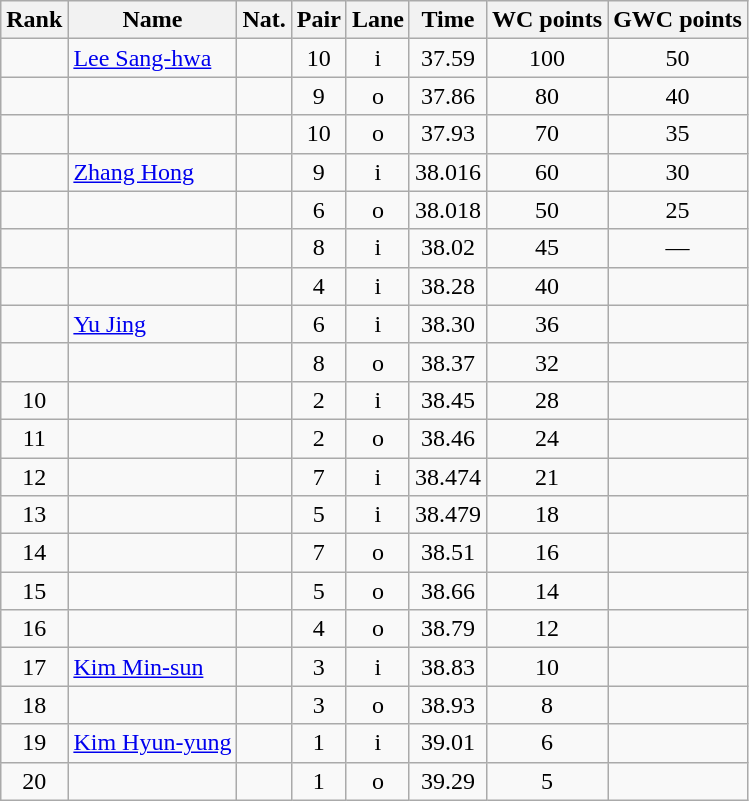<table class="wikitable sortable" style="text-align:center">
<tr>
<th>Rank</th>
<th>Name</th>
<th>Nat.</th>
<th>Pair</th>
<th>Lane</th>
<th>Time</th>
<th>WC points</th>
<th>GWC points</th>
</tr>
<tr>
<td></td>
<td align=left><a href='#'>Lee Sang-hwa</a></td>
<td></td>
<td>10</td>
<td>i</td>
<td>37.59</td>
<td>100</td>
<td>50</td>
</tr>
<tr>
<td></td>
<td align=left></td>
<td></td>
<td>9</td>
<td>o</td>
<td>37.86</td>
<td>80</td>
<td>40</td>
</tr>
<tr>
<td></td>
<td align=left></td>
<td></td>
<td>10</td>
<td>o</td>
<td>37.93</td>
<td>70</td>
<td>35</td>
</tr>
<tr>
<td></td>
<td align=left><a href='#'>Zhang Hong</a></td>
<td></td>
<td>9</td>
<td>i</td>
<td>38.016</td>
<td>60</td>
<td>30</td>
</tr>
<tr>
<td></td>
<td align=left></td>
<td></td>
<td>6</td>
<td>o</td>
<td>38.018</td>
<td>50</td>
<td>25</td>
</tr>
<tr>
<td></td>
<td align=left></td>
<td></td>
<td>8</td>
<td>i</td>
<td>38.02</td>
<td>45</td>
<td>—</td>
</tr>
<tr>
<td></td>
<td align=left></td>
<td></td>
<td>4</td>
<td>i</td>
<td>38.28</td>
<td>40</td>
<td></td>
</tr>
<tr>
<td></td>
<td align=left><a href='#'>Yu Jing</a></td>
<td></td>
<td>6</td>
<td>i</td>
<td>38.30</td>
<td>36</td>
<td></td>
</tr>
<tr>
<td></td>
<td align=left></td>
<td></td>
<td>8</td>
<td>o</td>
<td>38.37</td>
<td>32</td>
<td></td>
</tr>
<tr>
<td>10</td>
<td align=left></td>
<td></td>
<td>2</td>
<td>i</td>
<td>38.45</td>
<td>28</td>
<td></td>
</tr>
<tr>
<td>11</td>
<td align=left></td>
<td></td>
<td>2</td>
<td>o</td>
<td>38.46</td>
<td>24</td>
<td></td>
</tr>
<tr>
<td>12</td>
<td align=left></td>
<td></td>
<td>7</td>
<td>i</td>
<td>38.474</td>
<td>21</td>
<td></td>
</tr>
<tr>
<td>13</td>
<td align=left></td>
<td></td>
<td>5</td>
<td>i</td>
<td>38.479</td>
<td>18</td>
<td></td>
</tr>
<tr>
<td>14</td>
<td align=left></td>
<td></td>
<td>7</td>
<td>o</td>
<td>38.51</td>
<td>16</td>
<td></td>
</tr>
<tr>
<td>15</td>
<td align=left></td>
<td></td>
<td>5</td>
<td>o</td>
<td>38.66</td>
<td>14</td>
<td></td>
</tr>
<tr>
<td>16</td>
<td align=left></td>
<td></td>
<td>4</td>
<td>o</td>
<td>38.79</td>
<td>12</td>
<td></td>
</tr>
<tr>
<td>17</td>
<td align=left><a href='#'>Kim Min-sun</a></td>
<td></td>
<td>3</td>
<td>i</td>
<td>38.83</td>
<td>10</td>
<td></td>
</tr>
<tr>
<td>18</td>
<td align=left></td>
<td></td>
<td>3</td>
<td>o</td>
<td>38.93</td>
<td>8</td>
<td></td>
</tr>
<tr>
<td>19</td>
<td align=left><a href='#'>Kim Hyun-yung</a></td>
<td></td>
<td>1</td>
<td>i</td>
<td>39.01</td>
<td>6</td>
<td></td>
</tr>
<tr>
<td>20</td>
<td align=left></td>
<td></td>
<td>1</td>
<td>o</td>
<td>39.29</td>
<td>5</td>
<td></td>
</tr>
</table>
